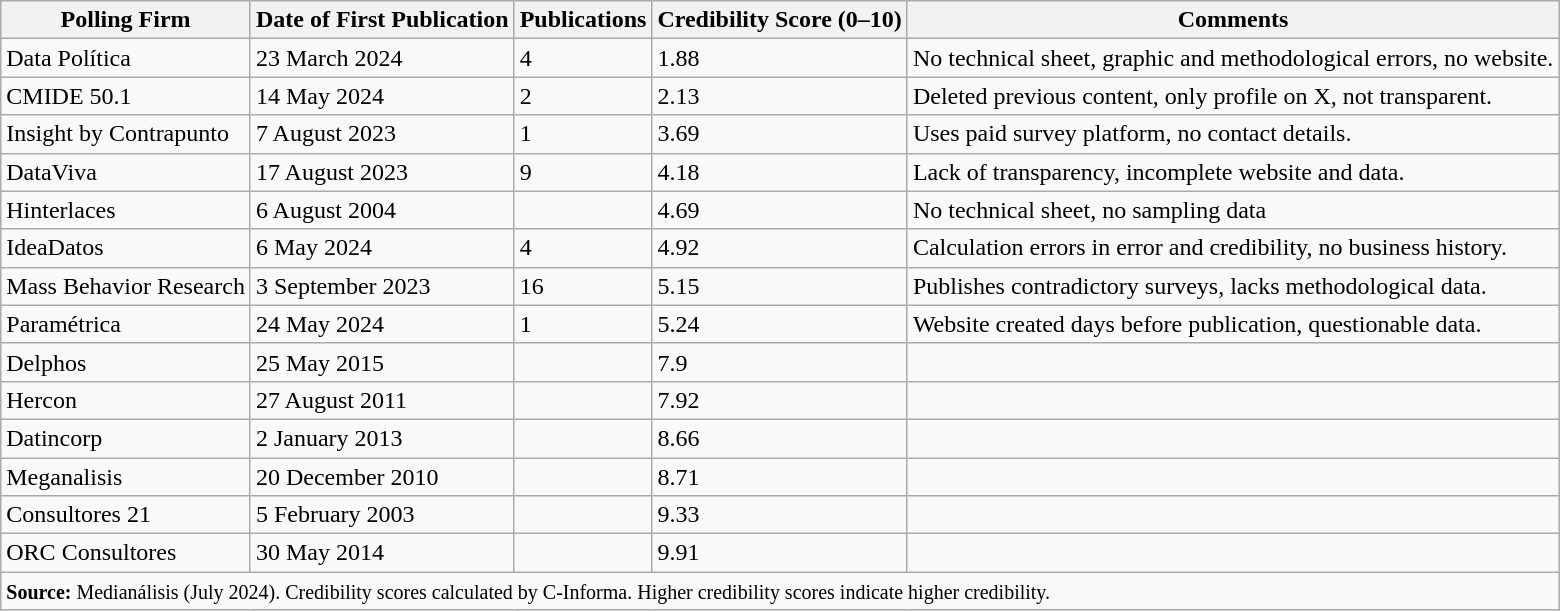<table class="wikitable sortable">
<tr>
<th>Polling Firm</th>
<th>Date of First Publication</th>
<th>Publications</th>
<th>Credibility Score (0–10)</th>
<th>Comments</th>
</tr>
<tr>
<td>Data Política</td>
<td>23 March 2024</td>
<td>4</td>
<td>1.88</td>
<td>No technical sheet, graphic and methodological errors, no website.</td>
</tr>
<tr>
<td>CMIDE 50.1</td>
<td>14 May 2024</td>
<td>2</td>
<td>2.13</td>
<td>Deleted previous content, only profile on X, not transparent.</td>
</tr>
<tr>
<td>Insight by Contrapunto</td>
<td>7 August 2023</td>
<td>1</td>
<td>3.69</td>
<td>Uses paid survey platform, no contact details.</td>
</tr>
<tr>
<td>DataViva</td>
<td>17 August 2023</td>
<td>9</td>
<td>4.18</td>
<td>Lack of transparency, incomplete website and data.</td>
</tr>
<tr>
<td>Hinterlaces</td>
<td>6 August 2004</td>
<td></td>
<td>4.69</td>
<td>No technical sheet, no sampling data</td>
</tr>
<tr>
<td>IdeaDatos</td>
<td>6 May 2024</td>
<td>4</td>
<td>4.92</td>
<td>Calculation errors in error and credibility, no business history.</td>
</tr>
<tr>
<td>Mass Behavior Research</td>
<td>3 September 2023</td>
<td>16</td>
<td>5.15</td>
<td>Publishes contradictory surveys, lacks methodological data.</td>
</tr>
<tr>
<td>Paramétrica</td>
<td>24 May 2024</td>
<td>1</td>
<td>5.24</td>
<td>Website created days before publication, questionable data.</td>
</tr>
<tr>
<td>Delphos</td>
<td>25 May 2015</td>
<td></td>
<td>7.9</td>
<td></td>
</tr>
<tr>
<td>Hercon</td>
<td>27 August 2011</td>
<td></td>
<td>7.92</td>
<td></td>
</tr>
<tr>
<td>Datincorp</td>
<td>2 January 2013</td>
<td></td>
<td>8.66</td>
<td></td>
</tr>
<tr>
<td>Meganalisis</td>
<td>20 December 2010</td>
<td></td>
<td>8.71</td>
<td></td>
</tr>
<tr>
<td>Consultores 21</td>
<td>5 February 2003</td>
<td></td>
<td>9.33</td>
<td></td>
</tr>
<tr>
<td>ORC Consultores</td>
<td>30 May 2014</td>
<td></td>
<td>9.91</td>
<td></td>
</tr>
<tr>
<td colspan="5"><small><strong>Source:</strong> Medianálisis (July 2024). Credibility scores calculated by C-Informa. Higher credibility scores indicate higher credibility.</small></td>
</tr>
</table>
